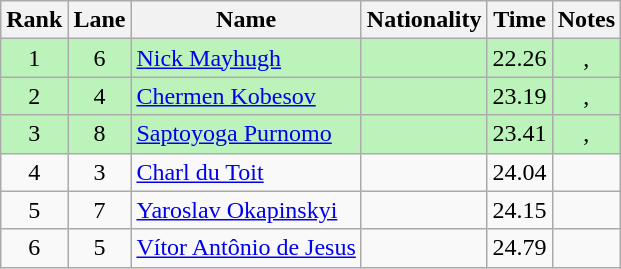<table class="wikitable sortable" style="text-align:center">
<tr>
<th>Rank</th>
<th>Lane</th>
<th>Name</th>
<th>Nationality</th>
<th>Time</th>
<th>Notes</th>
</tr>
<tr bgcolor=bbf3bb>
<td>1</td>
<td>6</td>
<td align="left"><a href='#'>Nick Mayhugh</a></td>
<td align="left"></td>
<td>22.26</td>
<td>, <strong></strong></td>
</tr>
<tr bgcolor=bbf3bb>
<td>2</td>
<td>4</td>
<td align="left"><a href='#'>Chermen Kobesov</a></td>
<td align="left"></td>
<td>23.19</td>
<td>, </td>
</tr>
<tr bgcolor=bbf3bb>
<td>3</td>
<td>8</td>
<td align="left"><a href='#'>Saptoyoga Purnomo</a></td>
<td align="left"></td>
<td>23.41</td>
<td>, </td>
</tr>
<tr>
<td>4</td>
<td>3</td>
<td align="left"><a href='#'>Charl du Toit</a></td>
<td align="left"></td>
<td>24.04</td>
<td></td>
</tr>
<tr>
<td>5</td>
<td>7</td>
<td align="left"><a href='#'>Yaroslav Okapinskyi</a></td>
<td align="left"></td>
<td>24.15</td>
<td></td>
</tr>
<tr>
<td>6</td>
<td>5</td>
<td align="left"><a href='#'>Vítor Antônio de Jesus</a></td>
<td align="left"></td>
<td>24.79</td>
<td></td>
</tr>
</table>
